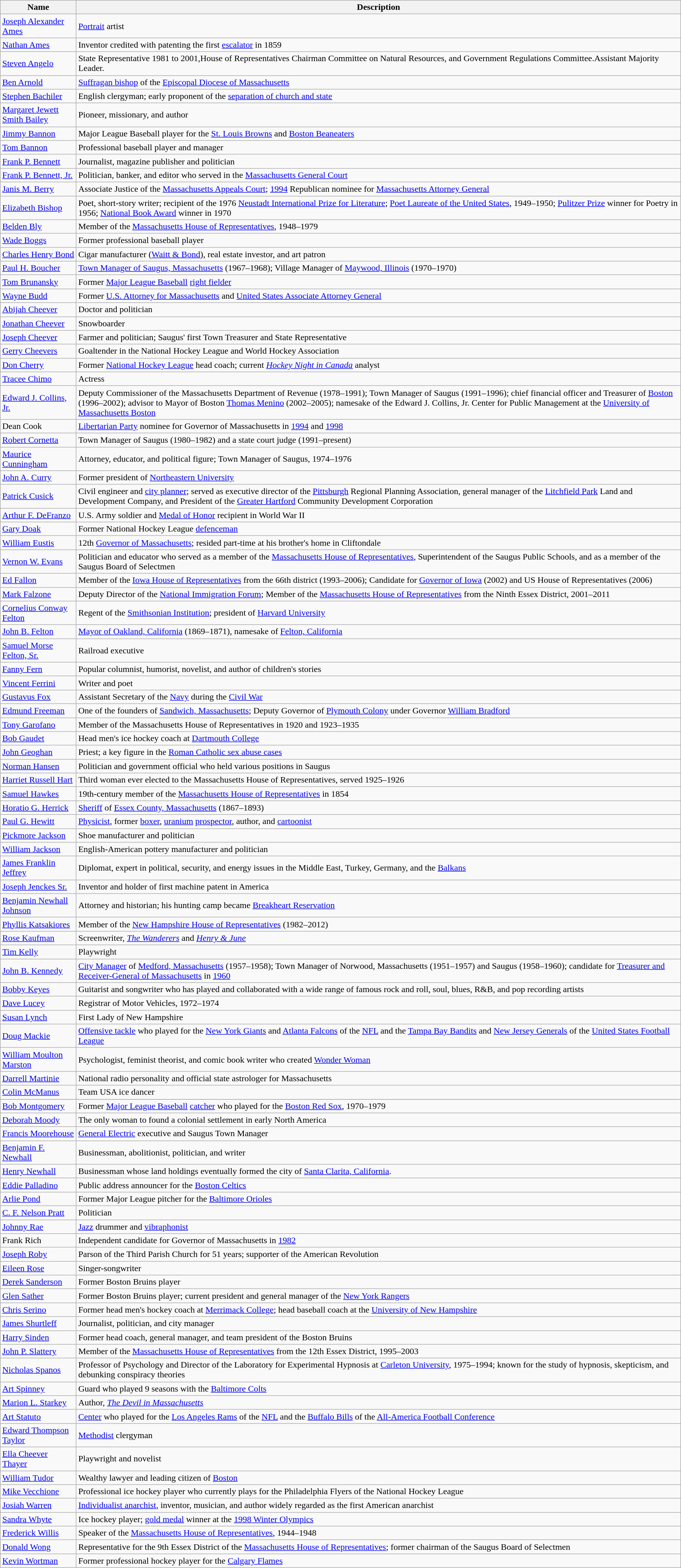<table class="wikitable">
<tr>
<th>Name</th>
<th>Description</th>
</tr>
<tr>
<td><a href='#'>Joseph Alexander Ames</a></td>
<td><a href='#'>Portrait</a> artist</td>
</tr>
<tr>
<td><a href='#'>Nathan Ames</a></td>
<td>Inventor credited with patenting the first <a href='#'>escalator</a> in 1859</td>
</tr>
<tr>
<td><a href='#'>Steven Angelo</a></td>
<td>State Representative 1981 to 2001,House of Representatives Chairman Committee on Natural Resources, and Government Regulations Committee.Assistant Majority Leader.<br></td>
</tr>
<tr>
<td><a href='#'>Ben Arnold</a></td>
<td><a href='#'>Suffragan bishop</a> of the <a href='#'>Episcopal Diocese of Massachusetts</a></td>
</tr>
<tr>
<td><a href='#'>Stephen Bachiler</a></td>
<td>English clergyman; early proponent of the <a href='#'>separation of church and state</a></td>
</tr>
<tr>
<td><a href='#'>Margaret Jewett Smith Bailey</a></td>
<td>Pioneer, missionary, and author</td>
</tr>
<tr>
<td><a href='#'>Jimmy Bannon</a></td>
<td>Major League Baseball player for the <a href='#'>St. Louis Browns</a> and <a href='#'>Boston Beaneaters</a></td>
</tr>
<tr>
<td><a href='#'>Tom Bannon</a></td>
<td>Professional baseball player and manager</td>
</tr>
<tr>
<td><a href='#'>Frank P. Bennett</a></td>
<td>Journalist, magazine publisher and politician</td>
</tr>
<tr>
<td><a href='#'>Frank P. Bennett, Jr.</a></td>
<td>Politician, banker, and editor who served in the <a href='#'>Massachusetts General Court</a></td>
</tr>
<tr>
<td><a href='#'>Janis M. Berry</a></td>
<td>Associate Justice of the <a href='#'>Massachusetts Appeals Court</a>; <a href='#'>1994</a> Republican nominee for <a href='#'>Massachusetts Attorney General</a></td>
</tr>
<tr>
<td><a href='#'>Elizabeth Bishop</a></td>
<td>Poet, short-story writer; recipient of the 1976 <a href='#'>Neustadt International Prize for Literature</a>; <a href='#'>Poet Laureate of the United States</a>, 1949–1950; <a href='#'>Pulitzer Prize</a> winner for Poetry in 1956; <a href='#'>National Book Award</a> winner in 1970</td>
</tr>
<tr>
<td><a href='#'>Belden Bly</a></td>
<td>Member of the <a href='#'>Massachusetts House of Representatives</a>, 1948–1979</td>
</tr>
<tr>
<td><a href='#'>Wade Boggs</a></td>
<td>Former professional baseball player</td>
</tr>
<tr>
<td><a href='#'>Charles Henry Bond</a></td>
<td>Cigar manufacturer (<a href='#'>Waitt & Bond</a>), real estate investor, and art patron</td>
</tr>
<tr>
<td><a href='#'>Paul H. Boucher</a></td>
<td><a href='#'>Town Manager of Saugus, Massachusetts</a> (1967–1968); Village Manager of <a href='#'>Maywood, Illinois</a> (1970–1970)</td>
</tr>
<tr>
<td><a href='#'>Tom Brunansky</a></td>
<td>Former <a href='#'>Major League Baseball</a> <a href='#'>right fielder</a></td>
</tr>
<tr>
<td><a href='#'>Wayne Budd</a></td>
<td>Former <a href='#'>U.S. Attorney for Massachusetts</a> and <a href='#'>United States Associate Attorney General</a></td>
</tr>
<tr>
<td><a href='#'>Abijah Cheever</a></td>
<td>Doctor and politician</td>
</tr>
<tr>
<td><a href='#'>Jonathan Cheever</a></td>
<td>Snowboarder</td>
</tr>
<tr>
<td><a href='#'>Joseph Cheever</a></td>
<td>Farmer and politician; Saugus' first Town Treasurer and State Representative</td>
</tr>
<tr>
<td><a href='#'>Gerry Cheevers</a></td>
<td>Goaltender in the National Hockey League and World Hockey Association</td>
</tr>
<tr>
<td><a href='#'>Don Cherry</a></td>
<td>Former <a href='#'>National Hockey League</a> head coach; current <em><a href='#'>Hockey Night in Canada</a></em> analyst</td>
</tr>
<tr>
<td><a href='#'>Tracee Chimo</a></td>
<td>Actress</td>
</tr>
<tr>
<td><a href='#'>Edward J. Collins, Jr.</a></td>
<td>Deputy Commissioner of the Massachusetts Department of Revenue (1978–1991); Town Manager of Saugus (1991–1996); chief financial officer and Treasurer of <a href='#'>Boston</a> (1996–2002); advisor to Mayor of Boston <a href='#'>Thomas Menino</a> (2002–2005); namesake of the Edward J. Collins, Jr. Center for Public Management at the <a href='#'>University of Massachusetts Boston</a></td>
</tr>
<tr>
<td>Dean Cook</td>
<td><a href='#'>Libertarian Party</a> nominee for Governor of Massachusetts in <a href='#'>1994</a> and <a href='#'>1998</a></td>
</tr>
<tr>
<td><a href='#'>Robert Cornetta</a></td>
<td>Town Manager of Saugus (1980–1982) and a state court judge (1991–present)</td>
</tr>
<tr>
<td><a href='#'>Maurice Cunningham</a></td>
<td>Attorney, educator, and political figure; Town Manager of Saugus, 1974–1976</td>
</tr>
<tr>
<td><a href='#'>John A. Curry</a></td>
<td>Former president of <a href='#'>Northeastern University</a></td>
</tr>
<tr>
<td><a href='#'>Patrick Cusick</a></td>
<td>Civil engineer and <a href='#'>city planner</a>; served as executive director of the <a href='#'>Pittsburgh</a> Regional Planning Association, general manager of the <a href='#'>Litchfield Park</a> Land and Development Company, and President of the <a href='#'>Greater Hartford</a> Community Development Corporation</td>
</tr>
<tr>
<td><a href='#'>Arthur F. DeFranzo</a></td>
<td>U.S. Army soldier and <a href='#'>Medal of Honor</a> recipient in World War II</td>
</tr>
<tr>
<td><a href='#'>Gary Doak</a></td>
<td>Former National Hockey League <a href='#'>defenceman</a></td>
</tr>
<tr>
<td><a href='#'>William Eustis</a></td>
<td>12th <a href='#'>Governor of Massachusetts</a>; resided part-time at his brother's home in Cliftondale</td>
</tr>
<tr>
<td><a href='#'>Vernon W. Evans</a></td>
<td>Politician and educator who served as a member of the <a href='#'>Massachusetts House of Representatives</a>, Superintendent of the Saugus Public Schools, and as a member of the Saugus Board of Selectmen</td>
</tr>
<tr>
<td><a href='#'>Ed Fallon</a></td>
<td>Member of the <a href='#'>Iowa House of Representatives</a> from the 66th district (1993–2006); Candidate for <a href='#'>Governor of Iowa</a> (2002) and US House of Representatives (2006)</td>
</tr>
<tr>
<td><a href='#'>Mark Falzone</a></td>
<td>Deputy Director of the <a href='#'>National Immigration Forum</a>; Member of the <a href='#'>Massachusetts House of Representatives</a> from the Ninth Essex District, 2001–2011</td>
</tr>
<tr>
<td><a href='#'>Cornelius Conway Felton</a></td>
<td>Regent of the <a href='#'>Smithsonian Institution</a>; president of <a href='#'>Harvard University</a></td>
</tr>
<tr>
<td><a href='#'>John B. Felton</a></td>
<td><a href='#'>Mayor of Oakland, California</a> (1869–1871), namesake of <a href='#'>Felton, California</a></td>
</tr>
<tr>
<td><a href='#'>Samuel Morse Felton, Sr.</a></td>
<td>Railroad executive</td>
</tr>
<tr>
<td><a href='#'>Fanny Fern</a></td>
<td>Popular columnist, humorist, novelist, and author of children's stories</td>
</tr>
<tr>
<td><a href='#'>Vincent Ferrini</a></td>
<td>Writer and poet</td>
</tr>
<tr>
<td><a href='#'>Gustavus Fox</a></td>
<td>Assistant Secretary of the <a href='#'>Navy</a> during the <a href='#'>Civil War</a></td>
</tr>
<tr>
<td><a href='#'>Edmund Freeman</a></td>
<td>One of the founders of <a href='#'>Sandwich, Massachusetts</a>; Deputy Governor of <a href='#'>Plymouth Colony</a> under Governor <a href='#'>William Bradford</a></td>
</tr>
<tr>
<td><a href='#'>Tony Garofano</a></td>
<td>Member of the Massachusetts House of Representatives in 1920 and 1923–1935</td>
</tr>
<tr>
<td><a href='#'>Bob Gaudet</a></td>
<td>Head men's ice hockey coach at <a href='#'>Dartmouth College</a></td>
</tr>
<tr>
<td><a href='#'>John Geoghan</a></td>
<td>Priest; a key figure in the <a href='#'>Roman Catholic sex abuse cases</a></td>
</tr>
<tr>
<td><a href='#'>Norman Hansen</a></td>
<td>Politician and government official who held various positions in Saugus</td>
</tr>
<tr>
<td><a href='#'>Harriet Russell Hart</a></td>
<td>Third woman ever elected to the Massachusetts House of Representatives, served 1925–1926</td>
</tr>
<tr>
<td><a href='#'>Samuel Hawkes</a></td>
<td>19th-century member of the <a href='#'>Massachusetts House of Representatives</a> in 1854</td>
</tr>
<tr>
<td><a href='#'>Horatio G. Herrick</a></td>
<td><a href='#'>Sheriff</a> of <a href='#'>Essex County, Massachusetts</a> (1867–1893)</td>
</tr>
<tr>
<td><a href='#'>Paul G. Hewitt</a></td>
<td><a href='#'>Physicist</a>, former <a href='#'>boxer</a>, <a href='#'>uranium</a> <a href='#'>prospector</a>, author, and <a href='#'>cartoonist</a></td>
</tr>
<tr>
<td><a href='#'>Pickmore Jackson</a></td>
<td>Shoe manufacturer and politician</td>
</tr>
<tr>
<td><a href='#'>William Jackson</a></td>
<td>English-American pottery manufacturer and politician</td>
</tr>
<tr>
<td><a href='#'>James Franklin Jeffrey</a></td>
<td>Diplomat, expert in political, security, and energy issues in the Middle East, Turkey, Germany, and the <a href='#'>Balkans</a></td>
</tr>
<tr>
<td><a href='#'>Joseph Jenckes Sr.</a></td>
<td>Inventor and holder of first machine patent in America</td>
</tr>
<tr>
<td><a href='#'>Benjamin Newhall Johnson</a></td>
<td>Attorney and historian; his hunting camp became <a href='#'>Breakheart Reservation</a></td>
</tr>
<tr>
<td><a href='#'>Phyllis Katsakiores</a></td>
<td>Member of the <a href='#'>New Hampshire House of Representatives</a> (1982–2012)</td>
</tr>
<tr>
<td><a href='#'>Rose Kaufman</a></td>
<td>Screenwriter, <em><a href='#'>The Wanderers</a></em> and <em><a href='#'>Henry & June</a></em></td>
</tr>
<tr>
<td><a href='#'>Tim Kelly</a></td>
<td>Playwright</td>
</tr>
<tr>
<td><a href='#'>John B. Kennedy</a></td>
<td><a href='#'>City Manager</a> of <a href='#'>Medford, Massachusetts</a> (1957–1958); Town Manager of Norwood, Massachusetts (1951–1957) and Saugus (1958–1960); candidate for <a href='#'>Treasurer and Receiver-General of Massachusetts</a> in <a href='#'>1960</a></td>
</tr>
<tr>
<td><a href='#'>Bobby Keyes</a></td>
<td>Guitarist and songwriter who has played and collaborated with a wide range of famous rock and roll, soul, blues, R&B, and pop recording artists</td>
</tr>
<tr>
<td><a href='#'>Dave Lucey</a></td>
<td>Registrar of Motor Vehicles, 1972–1974</td>
</tr>
<tr>
<td><a href='#'>Susan Lynch</a></td>
<td>First Lady of New Hampshire</td>
</tr>
<tr>
<td><a href='#'>Doug Mackie</a></td>
<td><a href='#'>Offensive tackle</a> who played for the <a href='#'>New York Giants</a> and <a href='#'>Atlanta Falcons</a> of the <a href='#'>NFL</a> and the <a href='#'>Tampa Bay Bandits</a> and <a href='#'>New Jersey Generals</a> of the <a href='#'>United States Football League</a></td>
</tr>
<tr>
<td><a href='#'>William Moulton Marston</a></td>
<td>Psychologist, feminist theorist, and comic book writer who created <a href='#'>Wonder Woman</a></td>
</tr>
<tr>
<td><a href='#'>Darrell Martinie</a></td>
<td>National radio personality and official state astrologer for Massachusetts</td>
</tr>
<tr>
<td><a href='#'>Colin McManus</a></td>
<td>Team USA ice dancer</td>
</tr>
<tr>
</tr>
<tr>
<td><a href='#'>Bob Montgomery</a></td>
<td>Former <a href='#'>Major League Baseball</a> <a href='#'>catcher</a> who played for the <a href='#'>Boston Red Sox</a>, 1970–1979</td>
</tr>
<tr>
<td><a href='#'>Deborah Moody</a></td>
<td>The only woman to found a colonial settlement in early North America</td>
</tr>
<tr>
<td><a href='#'>Francis Moorehouse</a></td>
<td><a href='#'>General Electric</a> executive and Saugus Town Manager</td>
</tr>
<tr>
<td><a href='#'>Benjamin F. Newhall</a></td>
<td>Businessman, abolitionist, politician, and writer</td>
</tr>
<tr>
<td><a href='#'>Henry Newhall</a></td>
<td>Businessman whose land holdings eventually formed the city of <a href='#'>Santa Clarita, California</a>.</td>
</tr>
<tr>
<td><a href='#'>Eddie Palladino</a></td>
<td>Public address announcer for the <a href='#'>Boston Celtics</a></td>
</tr>
<tr>
<td><a href='#'>Arlie Pond</a></td>
<td>Former Major League pitcher for the <a href='#'>Baltimore Orioles</a></td>
</tr>
<tr>
<td><a href='#'>C. F. Nelson Pratt</a></td>
<td>Politician</td>
</tr>
<tr>
<td><a href='#'>Johnny Rae</a></td>
<td><a href='#'>Jazz</a> drummer and <a href='#'>vibraphonist</a></td>
</tr>
<tr>
<td>Frank Rich</td>
<td>Independent candidate for Governor of Massachusetts in <a href='#'>1982</a></td>
</tr>
<tr>
<td><a href='#'>Joseph Roby</a></td>
<td>Parson of the Third Parish Church for 51 years; supporter of the American Revolution</td>
</tr>
<tr>
<td><a href='#'>Eileen Rose</a></td>
<td>Singer-songwriter</td>
</tr>
<tr>
<td><a href='#'>Derek Sanderson</a></td>
<td>Former Boston Bruins player</td>
</tr>
<tr>
<td><a href='#'>Glen Sather</a></td>
<td>Former Boston Bruins player; current president and general manager of the <a href='#'>New York Rangers</a></td>
</tr>
<tr>
<td><a href='#'>Chris Serino</a></td>
<td>Former head men's hockey coach at <a href='#'>Merrimack College</a>; head baseball coach at the <a href='#'>University of New Hampshire</a></td>
</tr>
<tr>
<td><a href='#'>James Shurtleff</a></td>
<td>Journalist, politician, and city manager</td>
</tr>
<tr>
<td><a href='#'>Harry Sinden</a></td>
<td>Former head coach, general manager, and team president of the Boston Bruins</td>
</tr>
<tr>
<td><a href='#'>John P. Slattery</a></td>
<td>Member of the <a href='#'>Massachusetts House of Representatives</a> from the 12th Essex District, 1995–2003</td>
</tr>
<tr>
<td><a href='#'>Nicholas Spanos</a></td>
<td>Professor of Psychology and Director of the Laboratory for Experimental Hypnosis at <a href='#'>Carleton University</a>, 1975–1994; known for the study of hypnosis, skepticism, and debunking conspiracy theories</td>
</tr>
<tr>
<td><a href='#'>Art Spinney</a></td>
<td>Guard who played 9 seasons with the <a href='#'>Baltimore Colts</a></td>
</tr>
<tr>
<td><a href='#'>Marion L. Starkey</a></td>
<td>Author, <em><a href='#'>The Devil in Massachusetts</a></em></td>
</tr>
<tr>
<td><a href='#'>Art Statuto</a></td>
<td><a href='#'>Center</a> who played for the <a href='#'>Los Angeles Rams</a> of the <a href='#'>NFL</a> and the <a href='#'>Buffalo Bills</a> of the <a href='#'>All-America Football Conference</a></td>
</tr>
<tr>
<td><a href='#'>Edward Thompson Taylor</a></td>
<td><a href='#'>Methodist</a> clergyman</td>
</tr>
<tr>
<td><a href='#'>Ella Cheever Thayer</a></td>
<td>Playwright and novelist</td>
</tr>
<tr>
<td><a href='#'>William Tudor</a></td>
<td>Wealthy lawyer and leading citizen of <a href='#'>Boston</a></td>
</tr>
<tr>
<td><a href='#'>Mike Vecchione</a></td>
<td>Professional ice hockey player who currently plays for the Philadelphia Flyers of the National Hockey League</td>
</tr>
<tr>
<td><a href='#'>Josiah Warren</a></td>
<td><a href='#'>Individualist anarchist</a>, inventor, musician, and author widely regarded as the first American anarchist</td>
</tr>
<tr>
<td><a href='#'>Sandra Whyte</a></td>
<td>Ice hockey player; <a href='#'>gold medal</a> winner at the <a href='#'>1998 Winter Olympics</a></td>
</tr>
<tr>
<td><a href='#'>Frederick Willis</a></td>
<td>Speaker of the <a href='#'>Massachusetts House of Representatives</a>, 1944–1948</td>
</tr>
<tr>
<td><a href='#'>Donald Wong</a></td>
<td>Representative for the 9th Essex District of the <a href='#'>Massachusetts House of Representatives</a>; former chairman of the Saugus Board of Selectmen</td>
</tr>
<tr>
<td><a href='#'>Kevin Wortman</a></td>
<td>Former professional hockey player for the <a href='#'>Calgary Flames</a></td>
</tr>
</table>
